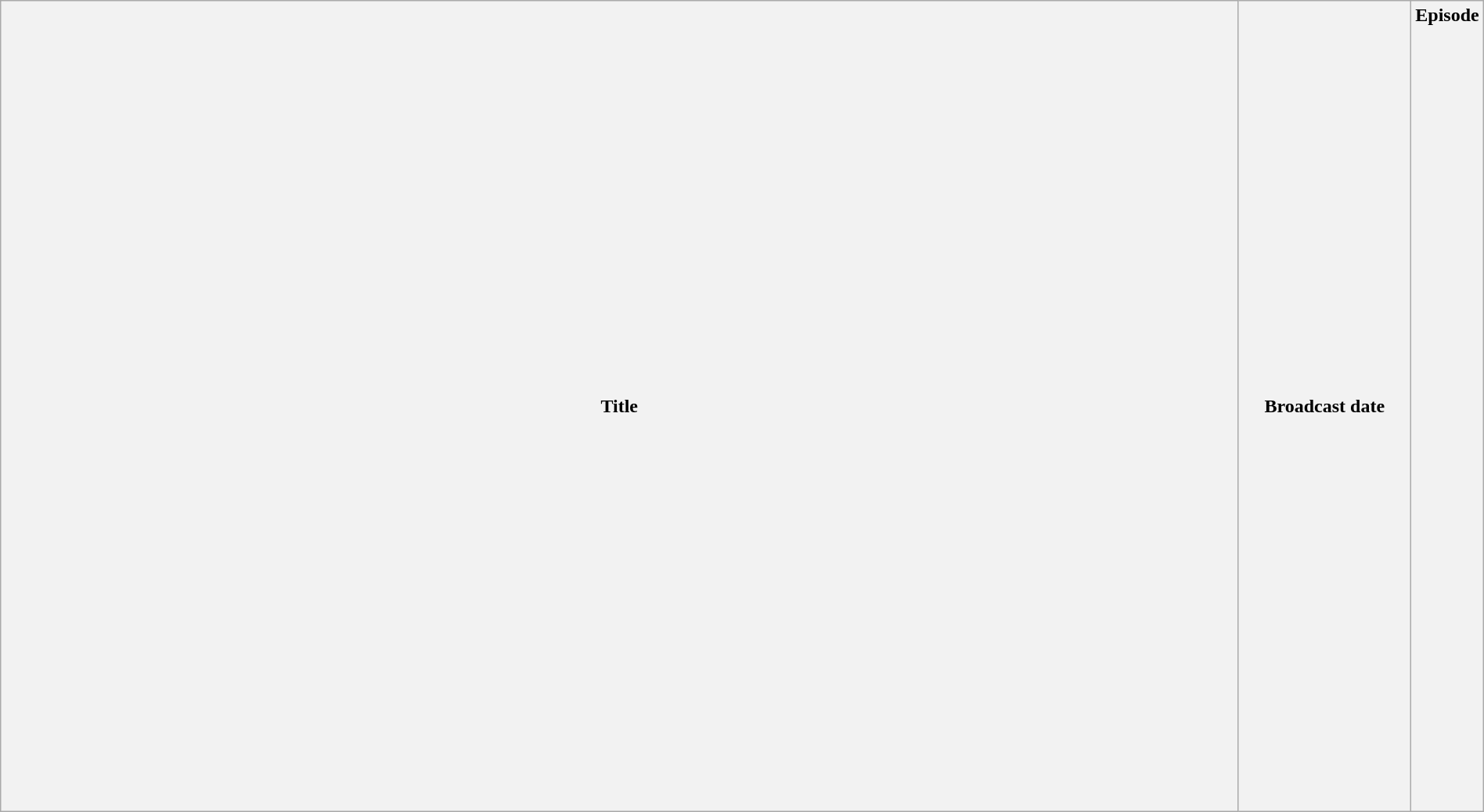<table class="wikitable plainrowheaders" style="width:100%; margin:auto;">
<tr>
<th>Title</th>
<th width="140">Broadcast date</th>
<th width="40">Episode<br><br><br><br><br><br><br><br><br><br><br><br><br><br><br><br><br><br><br><br><br><br><br><br><br><br><br><br><br><br><br><br><br><br><br><br><br><br></th>
</tr>
</table>
